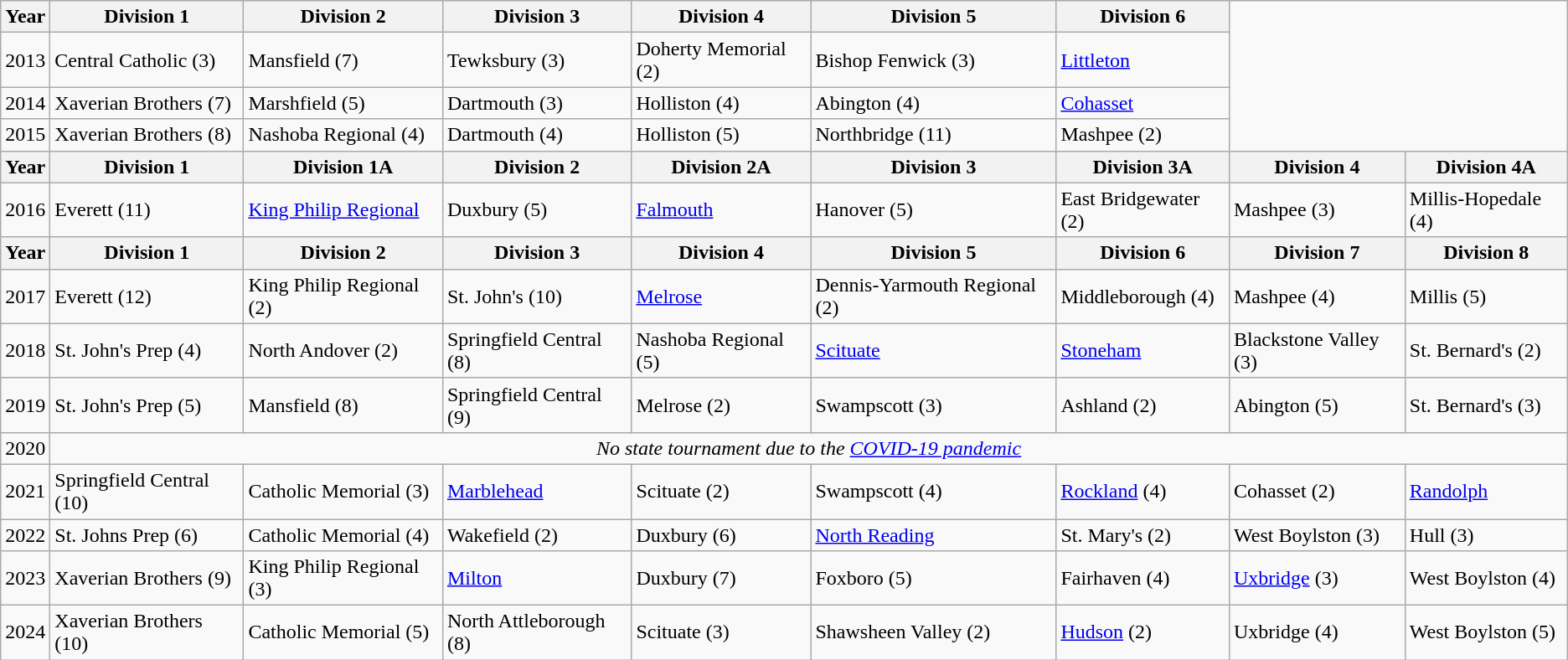<table class="wikitable">
<tr>
<th>Year</th>
<th>Division 1</th>
<th>Division 2</th>
<th>Division 3</th>
<th>Division 4</th>
<th>Division 5</th>
<th>Division 6</th>
</tr>
<tr>
<td>2013</td>
<td>Central Catholic (3)</td>
<td>Mansfield (7)</td>
<td>Tewksbury (3)</td>
<td>Doherty Memorial (2)</td>
<td>Bishop Fenwick (3)</td>
<td><a href='#'>Littleton</a></td>
</tr>
<tr>
<td>2014</td>
<td>Xaverian Brothers (7)</td>
<td>Marshfield (5)</td>
<td>Dartmouth (3)</td>
<td>Holliston (4)</td>
<td>Abington (4)</td>
<td><a href='#'>Cohasset</a></td>
</tr>
<tr>
<td>2015</td>
<td>Xaverian Brothers (8)</td>
<td>Nashoba Regional (4)</td>
<td>Dartmouth (4)</td>
<td>Holliston (5)</td>
<td>Northbridge (11)</td>
<td>Mashpee (2)</td>
</tr>
<tr>
<th>Year</th>
<th>Division 1</th>
<th>Division 1A</th>
<th>Division 2</th>
<th>Division 2A</th>
<th>Division 3</th>
<th>Division 3A</th>
<th>Division 4</th>
<th>Division 4A</th>
</tr>
<tr>
<td>2016</td>
<td>Everett (11)</td>
<td><a href='#'>King Philip Regional</a></td>
<td>Duxbury (5)</td>
<td><a href='#'>Falmouth</a></td>
<td>Hanover (5)</td>
<td>East Bridgewater (2)</td>
<td>Mashpee (3)</td>
<td>Millis-Hopedale (4)</td>
</tr>
<tr>
<th>Year</th>
<th>Division 1</th>
<th>Division 2</th>
<th>Division 3</th>
<th>Division 4</th>
<th>Division 5</th>
<th>Division 6</th>
<th>Division 7</th>
<th>Division 8</th>
</tr>
<tr>
<td>2017</td>
<td>Everett (12)</td>
<td>King Philip Regional (2)</td>
<td>St. John's (10)</td>
<td><a href='#'>Melrose</a></td>
<td>Dennis-Yarmouth Regional (2)</td>
<td>Middleborough (4)</td>
<td>Mashpee (4)</td>
<td>Millis (5)</td>
</tr>
<tr>
<td>2018</td>
<td>St. John's Prep (4)</td>
<td>North Andover (2)</td>
<td>Springfield Central (8)</td>
<td>Nashoba Regional (5)</td>
<td><a href='#'>Scituate</a></td>
<td><a href='#'>Stoneham</a></td>
<td>Blackstone Valley (3)</td>
<td>St. Bernard's (2)</td>
</tr>
<tr>
<td>2019</td>
<td>St. John's Prep (5)</td>
<td>Mansfield (8)</td>
<td>Springfield Central (9)</td>
<td>Melrose (2)</td>
<td>Swampscott (3)</td>
<td>Ashland (2)</td>
<td>Abington (5)</td>
<td>St. Bernard's (3)</td>
</tr>
<tr>
<td>2020</td>
<td colspan="8" align="center"><em>No state tournament due to the <a href='#'>COVID-19 pandemic</a></em></td>
</tr>
<tr>
<td>2021</td>
<td>Springfield Central (10)</td>
<td>Catholic Memorial (3)</td>
<td><a href='#'>Marblehead</a></td>
<td>Scituate (2)</td>
<td>Swampscott (4)</td>
<td><a href='#'>Rockland</a> (4)</td>
<td>Cohasset (2)</td>
<td><a href='#'>Randolph</a></td>
</tr>
<tr>
<td>2022</td>
<td>St. Johns Prep (6)</td>
<td>Catholic Memorial (4)</td>
<td>Wakefield (2)</td>
<td>Duxbury (6)</td>
<td><a href='#'>North Reading</a></td>
<td>St. Mary's (2)</td>
<td>West Boylston (3)</td>
<td>Hull (3)</td>
</tr>
<tr>
<td>2023</td>
<td>Xaverian Brothers (9)</td>
<td>King Philip Regional (3)</td>
<td><a href='#'>Milton</a></td>
<td>Duxbury (7)</td>
<td>Foxboro (5)</td>
<td>Fairhaven (4)</td>
<td><a href='#'>Uxbridge</a> (3)</td>
<td>West Boylston (4)</td>
</tr>
<tr>
<td>2024</td>
<td>Xaverian Brothers (10)</td>
<td>Catholic Memorial (5)</td>
<td>North Attleborough (8)</td>
<td>Scituate (3)</td>
<td>Shawsheen Valley (2)</td>
<td><a href='#'>Hudson</a> (2)</td>
<td>Uxbridge (4)</td>
<td>West Boylston (5)</td>
</tr>
</table>
